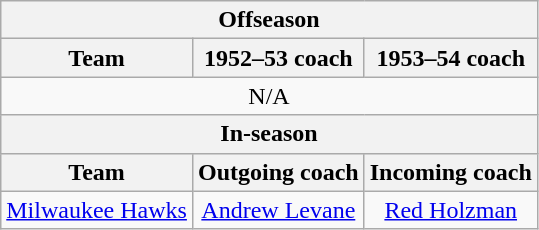<table class="wikitable" border="1" style="text-align: center">
<tr>
<th colspan="3">Offseason</th>
</tr>
<tr>
<th>Team</th>
<th>1952–53 coach</th>
<th>1953–54 coach</th>
</tr>
<tr>
<td colspan="3">N/A</td>
</tr>
<tr>
<th colspan="3">In-season</th>
</tr>
<tr>
<th>Team</th>
<th>Outgoing coach</th>
<th>Incoming coach</th>
</tr>
<tr>
<td><a href='#'>Milwaukee Hawks</a></td>
<td><a href='#'>Andrew Levane</a></td>
<td><a href='#'>Red Holzman</a></td>
</tr>
</table>
